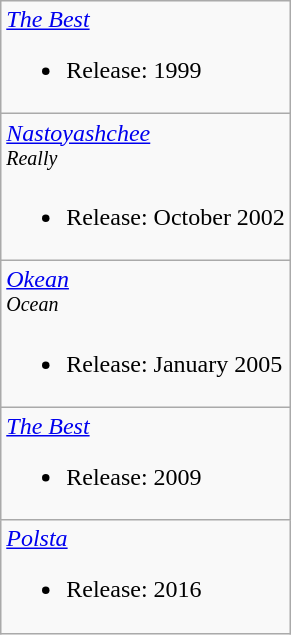<table class="wikitable">
<tr>
<td align="left"><em><a href='#'>The Best</a></em><br><ul><li>Release: 1999</li></ul></td>
</tr>
<tr>
<td align="left"><em><a href='#'>Nastoyashchee</a></em><br><sup><em>Really</em></sup><br><ul><li>Release: October 2002</li></ul></td>
</tr>
<tr>
<td align="left"><em><a href='#'>Okean</a></em><br><sup><em>Ocean</em></sup><br><ul><li>Release: January 2005</li></ul></td>
</tr>
<tr>
<td align="left"><em><a href='#'>The Best</a></em><br><ul><li>Release: 2009</li></ul></td>
</tr>
<tr>
<td align="left"><em><a href='#'>Polsta</a></em><br><ul><li>Release: 2016</li></ul></td>
</tr>
</table>
